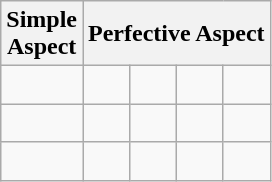<table class="wikitable">
<tr>
<th>Simple<br>Aspect</th>
<th colspan=4>Perfective Aspect <br> </th>
</tr>
<tr>
<td> <br> </td>
<td> <br> </td>
<td> <br> </td>
<td> <br> </td>
<td> <br> </td>
</tr>
<tr>
<td> <br> </td>
<td> <br> </td>
<td> <br> </td>
<td> <br> </td>
<td> <br> </td>
</tr>
<tr>
<td> <br> </td>
<td> <br> </td>
<td> <br> </td>
<td> <br> </td>
<td> <br> </td>
</tr>
</table>
